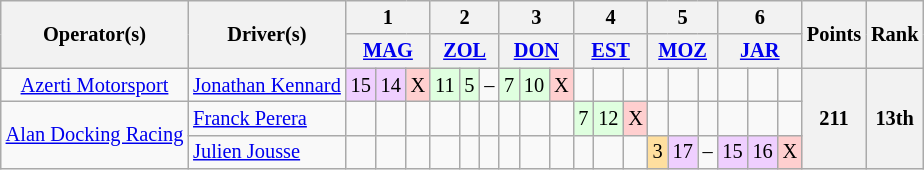<table class="wikitable" style="font-size: 85%">
<tr>
<th rowspan=2>Operator(s)</th>
<th rowspan=2>Driver(s)</th>
<th colspan=3>1</th>
<th colspan=3>2</th>
<th colspan=3>3</th>
<th colspan=3>4</th>
<th colspan=3>5</th>
<th colspan=3>6</th>
<th rowspan=2>Points</th>
<th rowspan=2>Rank</th>
</tr>
<tr>
<th colspan=3><a href='#'>MAG</a></th>
<th colspan=3><a href='#'>ZOL</a></th>
<th colspan=3><a href='#'>DON</a></th>
<th colspan=3><a href='#'>EST</a></th>
<th colspan=3><a href='#'>MOZ</a></th>
<th colspan=3><a href='#'>JAR</a></th>
</tr>
<tr>
<td align=center><a href='#'>Azerti Motorsport</a></td>
<td> <a href='#'>Jonathan Kennard</a></td>
<td style="background:#efcfff;">15</td>
<td style="background:#efcfff;">14</td>
<td style="background:#ffcfcf;">X</td>
<td style="background:#dfffdf;">11</td>
<td style="background:#dfffdf;">5</td>
<td>–</td>
<td style="background:#dfffdf;">7</td>
<td style="background:#dfffdf;">10</td>
<td style="background:#ffcfcf;">X</td>
<td></td>
<td></td>
<td></td>
<td></td>
<td></td>
<td></td>
<td></td>
<td></td>
<td></td>
<th rowspan=3>211</th>
<th rowspan=3>13th</th>
</tr>
<tr>
<td rowspan=2 align=center><a href='#'>Alan Docking Racing</a></td>
<td> <a href='#'>Franck Perera</a></td>
<td></td>
<td></td>
<td></td>
<td></td>
<td></td>
<td></td>
<td></td>
<td></td>
<td></td>
<td style="background:#dfffdf;">7</td>
<td style="background:#dfffdf;">12</td>
<td style="background:#ffcfcf;">X</td>
<td></td>
<td></td>
<td></td>
<td></td>
<td></td>
<td></td>
</tr>
<tr>
<td> <a href='#'>Julien Jousse</a></td>
<td></td>
<td></td>
<td></td>
<td></td>
<td></td>
<td></td>
<td></td>
<td></td>
<td></td>
<td></td>
<td></td>
<td></td>
<td style="background:#ffdf9f;">3</td>
<td style="background:#efcfff;">17</td>
<td>–</td>
<td style="background:#efcfff;">15</td>
<td style="background:#efcfff;">16</td>
<td style="background:#ffcfcf;">X</td>
</tr>
</table>
